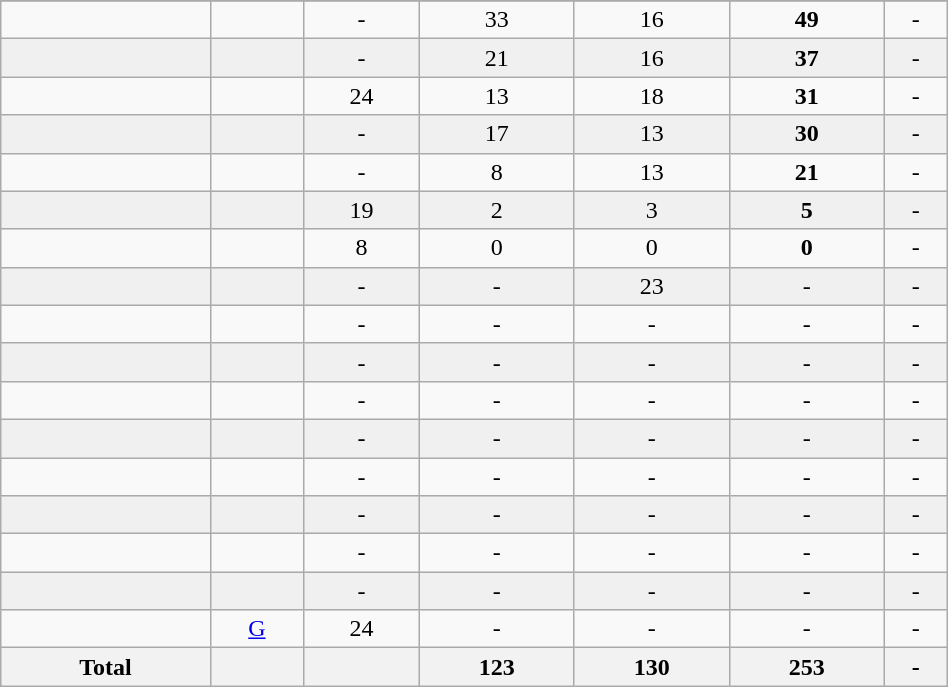<table class="wikitable sortable" width ="50%">
<tr align="center">
</tr>
<tr align="center" bgcolor="">
<td></td>
<td></td>
<td>-</td>
<td>33</td>
<td>16</td>
<td><strong>49</strong></td>
<td>-</td>
</tr>
<tr align="center" bgcolor="f0f0f0">
<td></td>
<td></td>
<td>-</td>
<td>21</td>
<td>16</td>
<td><strong>37</strong></td>
<td>-</td>
</tr>
<tr align="center" bgcolor="">
<td></td>
<td></td>
<td>24</td>
<td>13</td>
<td>18</td>
<td><strong>31</strong></td>
<td>-</td>
</tr>
<tr align="center" bgcolor="f0f0f0">
<td></td>
<td></td>
<td>-</td>
<td>17</td>
<td>13</td>
<td><strong>30</strong></td>
<td>-</td>
</tr>
<tr align="center" bgcolor="">
<td></td>
<td></td>
<td>-</td>
<td>8</td>
<td>13</td>
<td><strong>21</strong></td>
<td>-</td>
</tr>
<tr align="center" bgcolor="f0f0f0">
<td></td>
<td></td>
<td>19</td>
<td>2</td>
<td>3</td>
<td><strong>5</strong></td>
<td>-</td>
</tr>
<tr align="center" bgcolor="">
<td></td>
<td></td>
<td>8</td>
<td>0</td>
<td>0</td>
<td><strong>0</strong></td>
<td>-</td>
</tr>
<tr align="center" bgcolor="f0f0f0">
<td></td>
<td></td>
<td>-</td>
<td>-</td>
<td>23</td>
<td>-</td>
<td>-</td>
</tr>
<tr align="center" bgcolor="">
<td></td>
<td></td>
<td>-</td>
<td>-</td>
<td>-</td>
<td>-</td>
<td>-</td>
</tr>
<tr align="center" bgcolor="f0f0f0">
<td></td>
<td></td>
<td>-</td>
<td>-</td>
<td>-</td>
<td>-</td>
<td>-</td>
</tr>
<tr align="center" bgcolor="">
<td></td>
<td></td>
<td>-</td>
<td>-</td>
<td>-</td>
<td>-</td>
<td>-</td>
</tr>
<tr align="center" bgcolor="f0f0f0">
<td></td>
<td></td>
<td>-</td>
<td>-</td>
<td>-</td>
<td>-</td>
<td>-</td>
</tr>
<tr align="center" bgcolor="">
<td></td>
<td></td>
<td>-</td>
<td>-</td>
<td>-</td>
<td>-</td>
<td>-</td>
</tr>
<tr align="center" bgcolor="f0f0f0">
<td></td>
<td></td>
<td>-</td>
<td>-</td>
<td>-</td>
<td>-</td>
<td>-</td>
</tr>
<tr align="center" bgcolor="">
<td></td>
<td></td>
<td>-</td>
<td>-</td>
<td>-</td>
<td>-</td>
<td>-</td>
</tr>
<tr align="center" bgcolor="f0f0f0">
<td></td>
<td></td>
<td>-</td>
<td>-</td>
<td>-</td>
<td>-</td>
<td>-</td>
</tr>
<tr align="center" bgcolor="">
<td></td>
<td><a href='#'>G</a></td>
<td>24</td>
<td>-</td>
<td>-</td>
<td>-</td>
<td>-</td>
</tr>
<tr>
<th>Total</th>
<th></th>
<th></th>
<th>123</th>
<th>130</th>
<th>253</th>
<th>-</th>
</tr>
</table>
